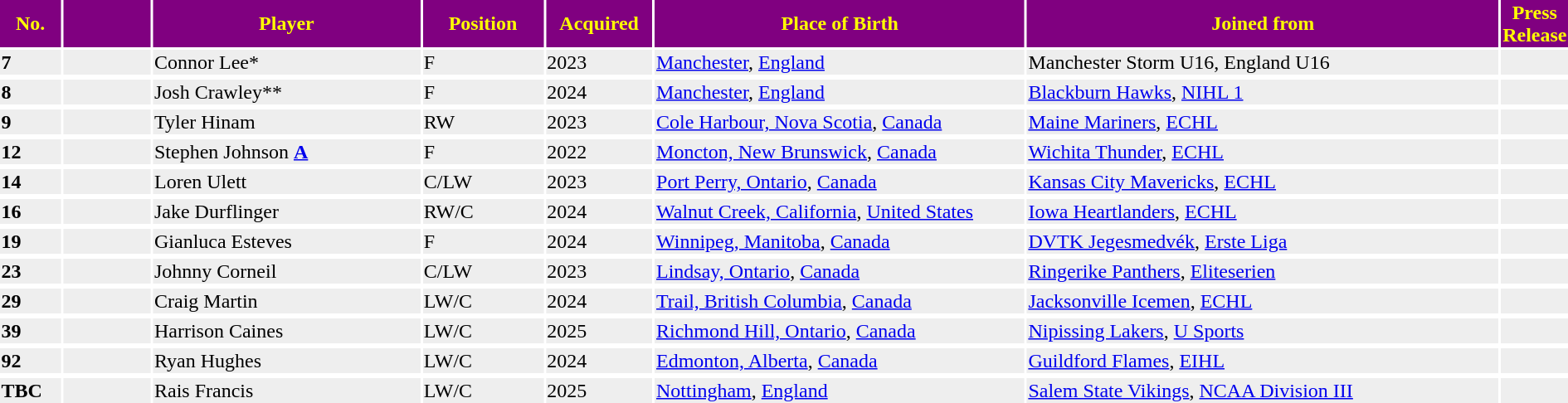<table>
<tr bgcolor="purple" style="color: yellow">
<th width=4%>No.</th>
<th width=6%></th>
<th width=18%>Player</th>
<th width=8%>Position</th>
<th width=7%>Acquired</th>
<th width=25%>Place of Birth</th>
<th width=32%>Joined from</th>
<th width=10%>Press Release</th>
</tr>
<tr style="background:#eee;">
<td><strong>7</strong></td>
<td></td>
<td align="left">Connor Lee*</td>
<td>F</td>
<td>2023</td>
<td><a href='#'>Manchester</a>, <a href='#'>England</a></td>
<td>Manchester Storm U16, England U16</td>
<td></td>
</tr>
<tr>
</tr>
<tr style="background:#eee;">
<td><strong>8</strong></td>
<td></td>
<td align="left">Josh Crawley**</td>
<td>F</td>
<td>2024</td>
<td><a href='#'>Manchester</a>, <a href='#'>England</a></td>
<td><a href='#'>Blackburn Hawks</a>, <a href='#'>NIHL 1</a></td>
<td></td>
</tr>
<tr>
</tr>
<tr style="background:#eee;">
<td><strong>9</strong></td>
<td></td>
<td align="left">Tyler Hinam</td>
<td>RW</td>
<td>2023</td>
<td><a href='#'>Cole Harbour, Nova Scotia</a>, <a href='#'>Canada</a></td>
<td><a href='#'>Maine Mariners</a>, <a href='#'>ECHL</a></td>
<td></td>
</tr>
<tr>
</tr>
<tr style="background:#eee;">
<td><strong>12</strong></td>
<td></td>
<td align="left">Stephen Johnson <a href='#'><strong>A</strong></a></td>
<td>F</td>
<td>2022</td>
<td><a href='#'>Moncton, New Brunswick</a>, <a href='#'>Canada</a></td>
<td><a href='#'>Wichita Thunder</a>, <a href='#'>ECHL</a></td>
<td></td>
</tr>
<tr>
</tr>
<tr style="background:#eee;">
<td><strong>14</strong></td>
<td></td>
<td align="left">Loren Ulett</td>
<td>C/LW</td>
<td>2023</td>
<td><a href='#'>Port Perry, Ontario</a>, <a href='#'>Canada</a></td>
<td><a href='#'>Kansas City Mavericks</a>, <a href='#'>ECHL</a></td>
<td></td>
</tr>
<tr>
</tr>
<tr style="background:#eee;">
<td><strong>16</strong></td>
<td></td>
<td align="left">Jake Durflinger</td>
<td>RW/C</td>
<td>2024</td>
<td><a href='#'>Walnut Creek, California</a>, <a href='#'>United States</a></td>
<td><a href='#'>Iowa Heartlanders</a>, <a href='#'>ECHL</a></td>
<td></td>
</tr>
<tr>
</tr>
<tr style="background:#eee;">
<td><strong>19</strong></td>
<td></td>
<td align="left">Gianluca Esteves</td>
<td>F</td>
<td>2024</td>
<td><a href='#'>Winnipeg, Manitoba</a>, <a href='#'>Canada</a></td>
<td><a href='#'>DVTK Jegesmedvék</a>, <a href='#'>Erste Liga</a></td>
<td></td>
</tr>
<tr>
</tr>
<tr style="background:#eee;">
<td><strong>23</strong></td>
<td></td>
<td align="left">Johnny Corneil</td>
<td>C/LW</td>
<td>2023</td>
<td><a href='#'>Lindsay, Ontario</a>, <a href='#'>Canada</a></td>
<td><a href='#'>Ringerike Panthers</a>, <a href='#'>Eliteserien</a></td>
<td></td>
</tr>
<tr>
</tr>
<tr style="background:#eee;">
<td><strong>29</strong></td>
<td></td>
<td align="left">Craig Martin</td>
<td>LW/C</td>
<td>2024</td>
<td><a href='#'>Trail, British Columbia</a>, <a href='#'>Canada</a></td>
<td><a href='#'>Jacksonville Icemen</a>, <a href='#'>ECHL</a></td>
<td></td>
</tr>
<tr>
</tr>
<tr style="background:#eee;">
<td><strong>39</strong></td>
<td></td>
<td align="left">Harrison Caines</td>
<td>LW/C</td>
<td>2025</td>
<td><a href='#'>Richmond Hill, Ontario</a>, <a href='#'>Canada</a></td>
<td><a href='#'>Nipissing Lakers</a>, <a href='#'>U Sports</a></td>
<td></td>
</tr>
<tr>
</tr>
<tr style="background:#eee;">
<td><strong>92</strong></td>
<td></td>
<td align="left">Ryan Hughes</td>
<td>LW/C</td>
<td>2024</td>
<td><a href='#'>Edmonton, Alberta</a>, <a href='#'>Canada</a></td>
<td><a href='#'>Guildford Flames</a>, <a href='#'>EIHL</a></td>
<td></td>
</tr>
<tr>
</tr>
<tr style="background:#eee;">
<td><strong>TBC</strong></td>
<td></td>
<td align="left">Rais Francis</td>
<td>LW/C</td>
<td>2025</td>
<td><a href='#'>Nottingham</a>, <a href='#'>England</a></td>
<td><a href='#'>Salem State Vikings</a>, <a href='#'>NCAA Division III</a></td>
<td></td>
</tr>
<tr>
</tr>
</table>
